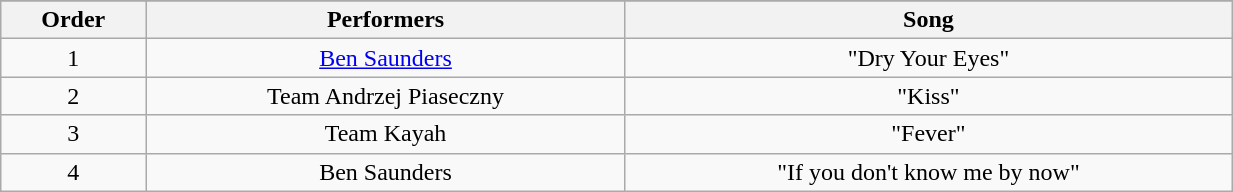<table class="wikitable" style="text-align:center; width:65%;">
<tr>
</tr>
<tr>
<th>Order</th>
<th>Performers</th>
<th>Song</th>
</tr>
<tr>
<td>1</td>
<td><a href='#'>Ben Saunders</a></td>
<td>"Dry Your Eyes"</td>
</tr>
<tr>
<td>2</td>
<td>Team Andrzej Piaseczny</td>
<td>"Kiss"</td>
</tr>
<tr>
<td>3</td>
<td>Team Kayah</td>
<td>"Fever"</td>
</tr>
<tr>
<td>4</td>
<td>Ben Saunders</td>
<td>"If you don't know me by now"</td>
</tr>
</table>
